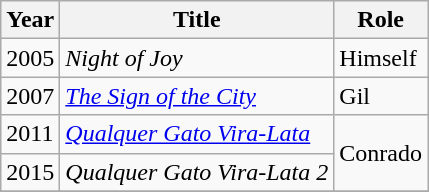<table class="wikitable">
<tr>
<th>Year</th>
<th>Title</th>
<th>Role</th>
</tr>
<tr>
<td>2005</td>
<td><em>Night of Joy</em></td>
<td>Himself</td>
</tr>
<tr>
<td>2007</td>
<td><em><a href='#'>The Sign of the City</a></em></td>
<td>Gil</td>
</tr>
<tr>
<td>2011</td>
<td><em><a href='#'>Qualquer Gato Vira-Lata</a></em></td>
<td rowspan="2">Conrado</td>
</tr>
<tr>
<td>2015</td>
<td><em>Qualquer Gato Vira-Lata 2</em></td>
</tr>
<tr>
</tr>
</table>
